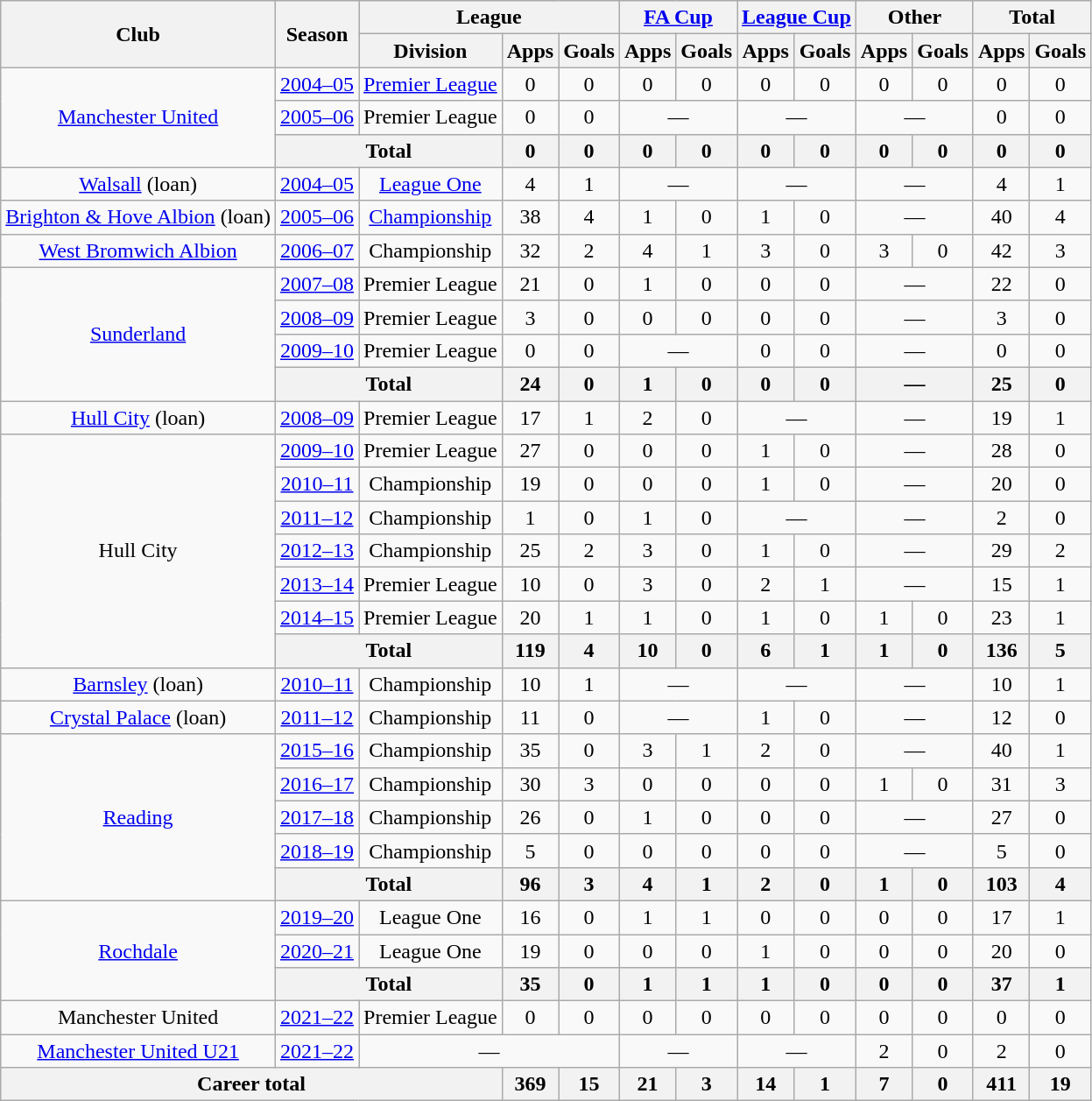<table class=wikitable style=text-align:center>
<tr>
<th rowspan=2>Club</th>
<th rowspan=2>Season</th>
<th colspan=3>League</th>
<th colspan=2><a href='#'>FA Cup</a></th>
<th colspan=2><a href='#'>League Cup</a></th>
<th colspan=2>Other</th>
<th colspan=2>Total</th>
</tr>
<tr>
<th>Division</th>
<th>Apps</th>
<th>Goals</th>
<th>Apps</th>
<th>Goals</th>
<th>Apps</th>
<th>Goals</th>
<th>Apps</th>
<th>Goals</th>
<th>Apps</th>
<th>Goals</th>
</tr>
<tr>
<td rowspan=3><a href='#'>Manchester United</a></td>
<td><a href='#'>2004–05</a></td>
<td><a href='#'>Premier League</a></td>
<td>0</td>
<td>0</td>
<td>0</td>
<td>0</td>
<td>0</td>
<td>0</td>
<td>0</td>
<td>0</td>
<td>0</td>
<td>0</td>
</tr>
<tr>
<td><a href='#'>2005–06</a></td>
<td>Premier League</td>
<td>0</td>
<td>0</td>
<td colspan=2>—</td>
<td colspan=2>—</td>
<td colspan=2>—</td>
<td>0</td>
<td>0</td>
</tr>
<tr>
<th colspan=2>Total</th>
<th>0</th>
<th>0</th>
<th>0</th>
<th>0</th>
<th>0</th>
<th>0</th>
<th>0</th>
<th>0</th>
<th>0</th>
<th>0</th>
</tr>
<tr>
<td><a href='#'>Walsall</a> (loan)</td>
<td><a href='#'>2004–05</a></td>
<td><a href='#'>League One</a></td>
<td>4</td>
<td>1</td>
<td colspan=2>—</td>
<td colspan=2>—</td>
<td colspan=2>—</td>
<td>4</td>
<td>1</td>
</tr>
<tr>
<td><a href='#'>Brighton & Hove Albion</a> (loan)</td>
<td><a href='#'>2005–06</a></td>
<td><a href='#'>Championship</a></td>
<td>38</td>
<td>4</td>
<td>1</td>
<td>0</td>
<td>1</td>
<td>0</td>
<td colspan=2>—</td>
<td>40</td>
<td>4</td>
</tr>
<tr>
<td><a href='#'>West Bromwich Albion</a></td>
<td><a href='#'>2006–07</a></td>
<td>Championship</td>
<td>32</td>
<td>2</td>
<td>4</td>
<td>1</td>
<td>3</td>
<td>0</td>
<td>3</td>
<td>0</td>
<td>42</td>
<td>3</td>
</tr>
<tr>
<td rowspan=4><a href='#'>Sunderland</a></td>
<td><a href='#'>2007–08</a></td>
<td>Premier League</td>
<td>21</td>
<td>0</td>
<td>1</td>
<td>0</td>
<td>0</td>
<td>0</td>
<td colspan=2>—</td>
<td>22</td>
<td>0</td>
</tr>
<tr>
<td><a href='#'>2008–09</a></td>
<td>Premier League</td>
<td>3</td>
<td>0</td>
<td>0</td>
<td>0</td>
<td>0</td>
<td>0</td>
<td colspan=2>—</td>
<td>3</td>
<td>0</td>
</tr>
<tr>
<td><a href='#'>2009–10</a></td>
<td>Premier League</td>
<td>0</td>
<td>0</td>
<td colspan=2>—</td>
<td>0</td>
<td>0</td>
<td colspan=2>—</td>
<td>0</td>
<td>0</td>
</tr>
<tr>
<th colspan=2>Total</th>
<th>24</th>
<th>0</th>
<th>1</th>
<th>0</th>
<th>0</th>
<th>0</th>
<th colspan=2>—</th>
<th>25</th>
<th>0</th>
</tr>
<tr>
<td><a href='#'>Hull City</a> (loan)</td>
<td><a href='#'>2008–09</a></td>
<td>Premier League</td>
<td>17</td>
<td>1</td>
<td>2</td>
<td>0</td>
<td colspan=2>—</td>
<td colspan=2>—</td>
<td>19</td>
<td>1</td>
</tr>
<tr>
<td rowspan=7>Hull City</td>
<td><a href='#'>2009–10</a></td>
<td>Premier League</td>
<td>27</td>
<td>0</td>
<td>0</td>
<td>0</td>
<td>1</td>
<td>0</td>
<td colspan=2>—</td>
<td>28</td>
<td>0</td>
</tr>
<tr>
<td><a href='#'>2010–11</a></td>
<td>Championship</td>
<td>19</td>
<td>0</td>
<td>0</td>
<td>0</td>
<td>1</td>
<td>0</td>
<td colspan=2>—</td>
<td>20</td>
<td>0</td>
</tr>
<tr>
<td><a href='#'>2011–12</a></td>
<td>Championship</td>
<td>1</td>
<td>0</td>
<td>1</td>
<td>0</td>
<td colspan=2>—</td>
<td colspan=2>—</td>
<td>2</td>
<td>0</td>
</tr>
<tr>
<td><a href='#'>2012–13</a></td>
<td>Championship</td>
<td>25</td>
<td>2</td>
<td>3</td>
<td>0</td>
<td>1</td>
<td>0</td>
<td colspan=2>—</td>
<td>29</td>
<td>2</td>
</tr>
<tr>
<td><a href='#'>2013–14</a></td>
<td>Premier League</td>
<td>10</td>
<td>0</td>
<td>3</td>
<td>0</td>
<td>2</td>
<td>1</td>
<td colspan=2>—</td>
<td>15</td>
<td>1</td>
</tr>
<tr>
<td><a href='#'>2014–15</a></td>
<td>Premier League</td>
<td>20</td>
<td>1</td>
<td>1</td>
<td>0</td>
<td>1</td>
<td>0</td>
<td>1</td>
<td>0</td>
<td>23</td>
<td>1</td>
</tr>
<tr>
<th colspan=2>Total</th>
<th>119</th>
<th>4</th>
<th>10</th>
<th>0</th>
<th>6</th>
<th>1</th>
<th>1</th>
<th>0</th>
<th>136</th>
<th>5</th>
</tr>
<tr>
<td><a href='#'>Barnsley</a> (loan)</td>
<td><a href='#'>2010–11</a></td>
<td>Championship</td>
<td>10</td>
<td>1</td>
<td colspan=2>—</td>
<td colspan=2>—</td>
<td colspan=2>—</td>
<td>10</td>
<td>1</td>
</tr>
<tr>
<td><a href='#'>Crystal Palace</a> (loan)</td>
<td><a href='#'>2011–12</a></td>
<td>Championship</td>
<td>11</td>
<td>0</td>
<td colspan=2>—</td>
<td>1</td>
<td>0</td>
<td colspan=2>—</td>
<td>12</td>
<td>0</td>
</tr>
<tr>
<td rowspan=5><a href='#'>Reading</a></td>
<td><a href='#'>2015–16</a></td>
<td>Championship</td>
<td>35</td>
<td>0</td>
<td>3</td>
<td>1</td>
<td>2</td>
<td>0</td>
<td colspan=2>—</td>
<td>40</td>
<td>1</td>
</tr>
<tr>
<td><a href='#'>2016–17</a></td>
<td>Championship</td>
<td>30</td>
<td>3</td>
<td>0</td>
<td>0</td>
<td>0</td>
<td>0</td>
<td>1</td>
<td>0</td>
<td>31</td>
<td>3</td>
</tr>
<tr>
<td><a href='#'>2017–18</a></td>
<td>Championship</td>
<td>26</td>
<td>0</td>
<td>1</td>
<td>0</td>
<td>0</td>
<td>0</td>
<td colspan=2>—</td>
<td>27</td>
<td>0</td>
</tr>
<tr>
<td><a href='#'>2018–19</a></td>
<td>Championship</td>
<td>5</td>
<td>0</td>
<td>0</td>
<td>0</td>
<td>0</td>
<td>0</td>
<td colspan=2>—</td>
<td>5</td>
<td>0</td>
</tr>
<tr>
<th colspan=2>Total</th>
<th>96</th>
<th>3</th>
<th>4</th>
<th>1</th>
<th>2</th>
<th>0</th>
<th>1</th>
<th>0</th>
<th>103</th>
<th>4</th>
</tr>
<tr>
<td rowspan=3><a href='#'>Rochdale</a></td>
<td><a href='#'>2019–20</a></td>
<td>League One</td>
<td>16</td>
<td>0</td>
<td>1</td>
<td>1</td>
<td>0</td>
<td>0</td>
<td>0</td>
<td>0</td>
<td>17</td>
<td>1</td>
</tr>
<tr>
<td><a href='#'>2020–21</a></td>
<td>League One</td>
<td>19</td>
<td>0</td>
<td>0</td>
<td>0</td>
<td>1</td>
<td>0</td>
<td>0</td>
<td>0</td>
<td>20</td>
<td>0</td>
</tr>
<tr>
<th colspan=2>Total</th>
<th>35</th>
<th>0</th>
<th>1</th>
<th>1</th>
<th>1</th>
<th>0</th>
<th>0</th>
<th>0</th>
<th>37</th>
<th>1</th>
</tr>
<tr>
<td>Manchester United</td>
<td><a href='#'>2021–22</a></td>
<td>Premier League</td>
<td>0</td>
<td>0</td>
<td>0</td>
<td>0</td>
<td>0</td>
<td>0</td>
<td>0</td>
<td>0</td>
<td>0</td>
<td>0</td>
</tr>
<tr>
<td><a href='#'>Manchester United U21</a></td>
<td><a href='#'>2021–22</a></td>
<td colspan=3>—</td>
<td colspan=2>—</td>
<td colspan=2>—</td>
<td>2</td>
<td>0</td>
<td>2</td>
<td>0</td>
</tr>
<tr>
<th colspan=3>Career total</th>
<th>369</th>
<th>15</th>
<th>21</th>
<th>3</th>
<th>14</th>
<th>1</th>
<th>7</th>
<th>0</th>
<th>411</th>
<th>19</th>
</tr>
</table>
